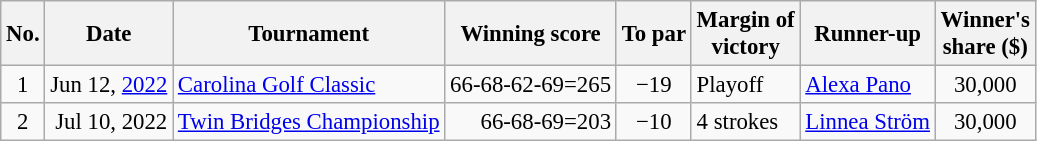<table class="wikitable" style="font-size:95%;">
<tr>
<th>No.</th>
<th>Date</th>
<th>Tournament</th>
<th>Winning score</th>
<th>To par</th>
<th>Margin of<br>victory</th>
<th>Runner-up</th>
<th>Winner's<br>share ($)</th>
</tr>
<tr>
<td align=center>1</td>
<td align=right>Jun 12, <a href='#'>2022</a></td>
<td><a href='#'>Carolina Golf Classic</a></td>
<td align=right>66-68-62-69=265</td>
<td align=center>−19</td>
<td>Playoff</td>
<td> <a href='#'>Alexa Pano</a></td>
<td align=center>30,000</td>
</tr>
<tr>
<td align=center>2</td>
<td align=right>Jul 10, 2022</td>
<td><a href='#'>Twin Bridges Championship</a></td>
<td align=right>66-68-69=203</td>
<td align=center>−10</td>
<td>4 strokes</td>
<td> <a href='#'>Linnea Ström</a></td>
<td align=center>30,000</td>
</tr>
</table>
